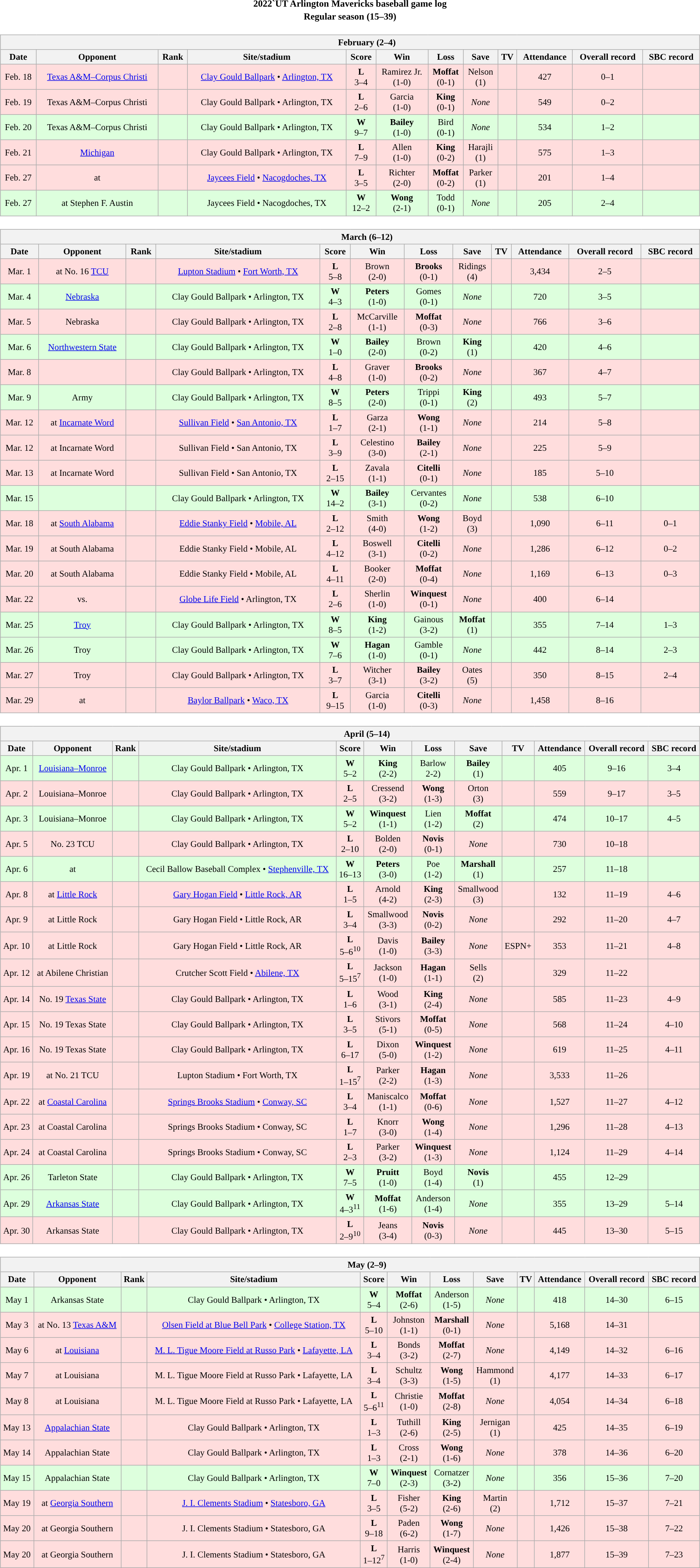<table class="toccolours" width=95% style="clear:both; margin:1.5em auto; text-align:center;">
<tr>
<th colspan=2>2022`UT Arlington Mavericks baseball game log</th>
</tr>
<tr>
<th colspan=2>Regular season (15–39)</th>
</tr>
<tr valign="top">
<td><br><table class="wikitable collapsible" style="margin:auto; width:100%; text-align:center; font-size:95%">
<tr>
<th colspan=12 style="padding-left:4em;">February (2–4)</th>
</tr>
<tr>
<th>Date</th>
<th>Opponent</th>
<th>Rank</th>
<th>Site/stadium</th>
<th>Score</th>
<th>Win</th>
<th>Loss</th>
<th>Save</th>
<th>TV</th>
<th>Attendance</th>
<th>Overall record</th>
<th>SBC record</th>
</tr>
<tr align="center" bgcolor=#ffdddd>
<td>Feb. 18</td>
<td><a href='#'>Texas A&M–Corpus Christi</a></td>
<td></td>
<td><a href='#'>Clay Gould Ballpark</a> • <a href='#'>Arlington, TX</a></td>
<td><strong>L</strong><br>3–4</td>
<td>Ramirez Jr.<br>(1-0)</td>
<td><strong>Moffat</strong><br>(0-1)</td>
<td>Nelson<br>(1)</td>
<td></td>
<td>427</td>
<td>0–1</td>
<td></td>
</tr>
<tr align="center" bgcolor=#ffdddd>
<td>Feb. 19</td>
<td>Texas A&M–Corpus Christi</td>
<td></td>
<td>Clay Gould Ballpark • Arlington, TX</td>
<td><strong>L</strong><br>2–6</td>
<td>Garcia<br>(1-0)</td>
<td><strong>King</strong><br>(0-1)</td>
<td><em>None</em></td>
<td></td>
<td>549</td>
<td>0–2</td>
<td></td>
</tr>
<tr align="center" bgcolor=#ddffdd>
<td>Feb. 20</td>
<td>Texas A&M–Corpus Christi</td>
<td></td>
<td>Clay Gould Ballpark • Arlington, TX</td>
<td><strong>W</strong><br>9–7</td>
<td><strong>Bailey</strong><br>(1-0)</td>
<td>Bird<br>(0-1)</td>
<td><em>None</em></td>
<td></td>
<td>534</td>
<td>1–2</td>
<td></td>
</tr>
<tr align="center" bgcolor=#ffdddd>
<td>Feb. 21</td>
<td><a href='#'>Michigan</a></td>
<td></td>
<td>Clay Gould Ballpark • Arlington, TX</td>
<td><strong>L</strong><br>7–9</td>
<td>Allen<br>(1-0)</td>
<td><strong>King</strong><br>(0-2)</td>
<td>Harajli<br>(1)</td>
<td></td>
<td>575</td>
<td>1–3</td>
<td></td>
</tr>
<tr align="center" bgcolor=#ffdddd>
<td>Feb. 27</td>
<td>at </td>
<td></td>
<td><a href='#'>Jaycees Field</a> • <a href='#'>Nacogdoches, TX</a></td>
<td><strong>L</strong><br>3–5</td>
<td>Richter<br>(2-0)</td>
<td><strong>Moffat</strong><br>(0-2)</td>
<td>Parker<br>(1)</td>
<td></td>
<td>201</td>
<td>1–4</td>
<td></td>
</tr>
<tr align="center" bgcolor=#ddffdd>
<td>Feb. 27</td>
<td>at Stephen F. Austin</td>
<td></td>
<td>Jaycees Field • Nacogdoches, TX</td>
<td><strong>W</strong><br>12–2</td>
<td><strong>Wong</strong><br>(2-1)</td>
<td>Todd<br>(0-1)</td>
<td><em>None</em></td>
<td></td>
<td>205</td>
<td>2–4</td>
<td></td>
</tr>
</table>
</td>
</tr>
<tr>
<td><br><table class="wikitable collapsible " style="margin:auto; width:100%; text-align:center; font-size:95%">
<tr>
<th colspan=12 style="padding-left:4em;">March (6–12)</th>
</tr>
<tr>
<th>Date</th>
<th>Opponent</th>
<th>Rank</th>
<th>Site/stadium</th>
<th>Score</th>
<th>Win</th>
<th>Loss</th>
<th>Save</th>
<th>TV</th>
<th>Attendance</th>
<th>Overall record</th>
<th>SBC record</th>
</tr>
<tr align="center" bgcolor=#ffdddd>
<td>Mar. 1</td>
<td>at No. 16 <a href='#'>TCU</a></td>
<td></td>
<td><a href='#'>Lupton Stadium</a> • <a href='#'>Fort Worth, TX</a></td>
<td><strong>L</strong><br>5–8</td>
<td>Brown<br>(2-0)</td>
<td><strong>Brooks</strong><br>(0-1)</td>
<td>Ridings<br>(4)</td>
<td></td>
<td>3,434</td>
<td>2–5</td>
<td></td>
</tr>
<tr align="center" bgcolor=#ddffdd>
<td>Mar. 4</td>
<td><a href='#'>Nebraska</a></td>
<td></td>
<td>Clay Gould Ballpark • Arlington, TX</td>
<td><strong>W</strong><br>4–3</td>
<td><strong>Peters</strong><br>(1-0)</td>
<td>Gomes<br>(0-1)</td>
<td><em>None</em></td>
<td></td>
<td>720</td>
<td>3–5</td>
<td></td>
</tr>
<tr align="center" bgcolor=#ffdddd>
<td>Mar. 5</td>
<td>Nebraska</td>
<td></td>
<td>Clay Gould Ballpark • Arlington, TX</td>
<td><strong>L</strong><br>2–8</td>
<td>McCarville<br>(1-1)</td>
<td><strong>Moffat</strong><br>(0-3)</td>
<td><em>None</em></td>
<td></td>
<td>766</td>
<td>3–6</td>
<td></td>
</tr>
<tr align="center" bgcolor=#ddffdd>
<td>Mar. 6</td>
<td><a href='#'>Northwestern State</a></td>
<td></td>
<td>Clay Gould Ballpark • Arlington, TX</td>
<td><strong>W</strong><br>1–0</td>
<td><strong>Bailey</strong><br>(2-0)</td>
<td>Brown<br>(0-2)</td>
<td><strong>King</strong><br>(1)</td>
<td></td>
<td>420</td>
<td>4–6</td>
<td></td>
</tr>
<tr align="center" bgcolor=#ffdddd>
<td>Mar. 8</td>
<td></td>
<td></td>
<td>Clay Gould Ballpark • Arlington, TX</td>
<td><strong>L</strong><br>4–8</td>
<td>Graver<br>(1-0)</td>
<td><strong>Brooks</strong><br>(0-2)</td>
<td><em>None</em></td>
<td></td>
<td>367</td>
<td>4–7</td>
<td></td>
</tr>
<tr align="center" bgcolor=#ddffdd>
<td>Mar. 9</td>
<td>Army</td>
<td></td>
<td>Clay Gould Ballpark • Arlington, TX</td>
<td><strong>W</strong><br>8–5</td>
<td><strong>Peters</strong><br>(2-0)</td>
<td>Trippi<br>(0-1)</td>
<td><strong>King</strong><br>(2)</td>
<td></td>
<td>493</td>
<td>5–7</td>
<td></td>
</tr>
<tr align="center" bgcolor=#ffdddd>
<td>Mar. 12</td>
<td>at <a href='#'>Incarnate Word</a></td>
<td></td>
<td><a href='#'>Sullivan Field</a> • <a href='#'>San Antonio, TX</a></td>
<td><strong>L</strong><br>1–7</td>
<td>Garza<br>(2-1)</td>
<td><strong>Wong</strong><br>(1-1)</td>
<td><em>None</em></td>
<td></td>
<td>214</td>
<td>5–8</td>
<td></td>
</tr>
<tr align="center" bgcolor=#ffdddd>
<td>Mar. 12</td>
<td>at Incarnate Word</td>
<td></td>
<td>Sullivan Field • San Antonio, TX</td>
<td><strong>L</strong><br>3–9</td>
<td>Celestino<br>(3-0)</td>
<td><strong>Bailey</strong><br>(2-1)</td>
<td><em>None</em></td>
<td></td>
<td>225</td>
<td>5–9</td>
<td></td>
</tr>
<tr align="center" bgcolor=#ffdddd>
<td>Mar. 13</td>
<td>at Incarnate Word</td>
<td></td>
<td>Sullivan Field • San Antonio, TX</td>
<td><strong>L</strong><br>2–15</td>
<td>Zavala<br>(1-1)</td>
<td><strong>Citelli</strong><br>(0-1)</td>
<td><em>None</em></td>
<td></td>
<td>185</td>
<td>5–10</td>
<td></td>
</tr>
<tr align="center" bgcolor=#ddffdd>
<td>Mar. 15</td>
<td></td>
<td></td>
<td>Clay Gould Ballpark • Arlington, TX</td>
<td><strong>W</strong><br>14–2</td>
<td><strong>Bailey</strong><br>(3-1)</td>
<td>Cervantes<br>(0-2)</td>
<td><em>None</em></td>
<td></td>
<td>538</td>
<td>6–10</td>
<td></td>
</tr>
<tr align="center" bgcolor=#ffdddd>
<td>Mar. 18</td>
<td>at <a href='#'>South Alabama</a></td>
<td></td>
<td><a href='#'>Eddie Stanky Field</a> • <a href='#'>Mobile, AL</a></td>
<td><strong>L</strong><br>2–12</td>
<td>Smith<br>(4-0)</td>
<td><strong>Wong</strong><br>(1-2)</td>
<td>Boyd<br>(3)</td>
<td></td>
<td>1,090</td>
<td>6–11</td>
<td>0–1</td>
</tr>
<tr align="center" bgcolor=#ffdddd>
<td>Mar. 19</td>
<td>at South Alabama</td>
<td></td>
<td>Eddie Stanky Field • Mobile, AL</td>
<td><strong>L</strong><br>4–12</td>
<td>Boswell<br>(3-1)</td>
<td><strong>Citelli</strong><br>(0-2)</td>
<td><em>None</em></td>
<td></td>
<td>1,286</td>
<td>6–12</td>
<td>0–2</td>
</tr>
<tr align="center" bgcolor=#ffdddd>
<td>Mar. 20</td>
<td>at South Alabama</td>
<td></td>
<td>Eddie Stanky Field • Mobile, AL</td>
<td><strong>L</strong><br>4–11</td>
<td>Booker<br>(2-0)</td>
<td><strong>Moffat</strong><br>(0-4)</td>
<td><em>None</em></td>
<td></td>
<td>1,169</td>
<td>6–13</td>
<td>0–3</td>
</tr>
<tr align="center" bgcolor=#ffdddd>
<td>Mar. 22</td>
<td>vs. </td>
<td></td>
<td><a href='#'>Globe Life Field</a> • Arlington, TX</td>
<td><strong>L</strong><br>2–6</td>
<td>Sherlin<br>(1-0)</td>
<td><strong>Winquest</strong><br>(0-1)</td>
<td><em>None</em></td>
<td></td>
<td>400</td>
<td>6–14</td>
<td></td>
</tr>
<tr align="center" bgcolor=#ddffdd>
<td>Mar. 25</td>
<td><a href='#'>Troy</a></td>
<td></td>
<td>Clay Gould Ballpark • Arlington, TX</td>
<td><strong>W</strong><br>8–5</td>
<td><strong>King</strong><br>(1-2)</td>
<td>Gainous<br>(3-2)</td>
<td><strong>Moffat</strong><br>(1)</td>
<td></td>
<td>355</td>
<td>7–14</td>
<td>1–3</td>
</tr>
<tr align="center" bgcolor=#ddffdd>
<td>Mar. 26</td>
<td>Troy</td>
<td></td>
<td>Clay Gould Ballpark • Arlington, TX</td>
<td><strong>W</strong><br>7–6</td>
<td><strong>Hagan</strong><br>(1-0)</td>
<td>Gamble<br>(0-1)</td>
<td><em>None</em></td>
<td></td>
<td>442</td>
<td>8–14</td>
<td>2–3</td>
</tr>
<tr align="center" bgcolor=#ffdddd>
<td>Mar. 27</td>
<td>Troy</td>
<td></td>
<td>Clay Gould Ballpark • Arlington, TX</td>
<td><strong>L</strong><br>3–7</td>
<td>Witcher<br>(3-1)</td>
<td><strong>Bailey</strong><br>(3-2)</td>
<td>Oates<br>(5)</td>
<td></td>
<td>350</td>
<td>8–15</td>
<td>2–4</td>
</tr>
<tr align="center" bgcolor=#ffdddd>
<td>Mar. 29</td>
<td>at </td>
<td></td>
<td><a href='#'>Baylor Ballpark</a> • <a href='#'>Waco, TX</a></td>
<td><strong>L</strong><br>9–15</td>
<td>Garcia<br>(1-0)</td>
<td><strong>Citelli</strong><br>(0-3)</td>
<td><em>None</em></td>
<td></td>
<td>1,458</td>
<td>8–16</td>
<td></td>
</tr>
</table>
</td>
</tr>
<tr>
<td><br><table class="wikitable collapsible" style="margin:auto; width:100%; text-align:center; font-size:95%">
<tr>
<th colspan=12 style="padding-left:4em;">April (5–14)</th>
</tr>
<tr>
<th>Date</th>
<th>Opponent</th>
<th>Rank</th>
<th>Site/stadium</th>
<th>Score</th>
<th>Win</th>
<th>Loss</th>
<th>Save</th>
<th>TV</th>
<th>Attendance</th>
<th>Overall record</th>
<th>SBC record</th>
</tr>
<tr align="center" bgcolor=#ddffdd>
<td>Apr. 1</td>
<td><a href='#'>Louisiana–Monroe</a></td>
<td></td>
<td>Clay Gould Ballpark • Arlington, TX</td>
<td><strong>W</strong><br>5–2</td>
<td><strong>King</strong><br>(2-2)</td>
<td>Barlow<br>2-2)</td>
<td><strong>Bailey</strong><br>(1)</td>
<td></td>
<td>405</td>
<td>9–16</td>
<td>3–4</td>
</tr>
<tr align="center" bgcolor=#ffdddd>
<td>Apr. 2</td>
<td>Louisiana–Monroe</td>
<td></td>
<td>Clay Gould Ballpark • Arlington, TX</td>
<td><strong>L</strong><br>2–5</td>
<td>Cressend<br>(3-2)</td>
<td><strong>Wong</strong><br>(1-3)</td>
<td>Orton<br>(3)</td>
<td></td>
<td>559</td>
<td>9–17</td>
<td>3–5</td>
</tr>
<tr align="center" bgcolor=#ddffdd>
<td>Apr. 3</td>
<td>Louisiana–Monroe</td>
<td></td>
<td>Clay Gould Ballpark • Arlington, TX</td>
<td><strong>W</strong><br>5–2</td>
<td><strong>Winquest</strong><br>(1-1)</td>
<td>Lien<br>(1-2)</td>
<td><strong>Moffat</strong><br>(2)</td>
<td></td>
<td>474</td>
<td>10–17</td>
<td>4–5</td>
</tr>
<tr align="center" bgcolor=#ffdddd>
<td>Apr. 5</td>
<td>No. 23 TCU</td>
<td></td>
<td>Clay Gould Ballpark • Arlington, TX</td>
<td><strong>L</strong><br>2–10</td>
<td>Bolden<br>(2-0)</td>
<td><strong>Novis</strong><br>(0-1)</td>
<td><em>None</em></td>
<td></td>
<td>730</td>
<td>10–18</td>
<td></td>
</tr>
<tr align="center" bgcolor=#ddffdd>
<td>Apr. 6</td>
<td>at </td>
<td></td>
<td>Cecil Ballow Baseball Complex • <a href='#'>Stephenville, TX</a></td>
<td><strong>W</strong><br>16–13</td>
<td><strong>Peters</strong><br>(3-0)</td>
<td>Poe<br>(1-2)</td>
<td><strong>Marshall</strong><br>(1)</td>
<td></td>
<td>257</td>
<td>11–18</td>
<td></td>
</tr>
<tr align="center" bgcolor=#ffdddd>
<td>Apr. 8</td>
<td>at <a href='#'>Little Rock</a></td>
<td></td>
<td><a href='#'>Gary Hogan Field</a> • <a href='#'>Little Rock, AR</a></td>
<td><strong>L</strong><br>1–5</td>
<td>Arnold<br>(4-2)</td>
<td><strong>King</strong><br>(2-3)</td>
<td>Smallwood<br>(3)</td>
<td></td>
<td>132</td>
<td>11–19</td>
<td>4–6</td>
</tr>
<tr align="center" bgcolor=#ffdddd>
<td>Apr. 9</td>
<td>at Little Rock</td>
<td></td>
<td>Gary Hogan Field • Little Rock, AR</td>
<td><strong>L</strong><br>3–4</td>
<td>Smallwood<br>(3-3)</td>
<td><strong>Novis</strong><br>(0-2)</td>
<td><em>None</em></td>
<td></td>
<td>292</td>
<td>11–20</td>
<td>4–7</td>
</tr>
<tr align="center" bgcolor=#ffdddd>
<td>Apr. 10</td>
<td>at Little Rock</td>
<td></td>
<td>Gary Hogan Field • Little Rock, AR</td>
<td><strong>L</strong><br>5–6<sup>10</sup></td>
<td>Davis<br>(1-0)</td>
<td><strong>Bailey</strong><br>(3-3)</td>
<td><em>None</em></td>
<td>ESPN+</td>
<td>353</td>
<td>11–21</td>
<td>4–8</td>
</tr>
<tr align="center" bgcolor=#ffdddd>
<td>Apr. 12</td>
<td>at Abilene Christian</td>
<td></td>
<td>Crutcher Scott Field • <a href='#'>Abilene, TX</a></td>
<td><strong>L</strong><br>5–15<sup>7</sup></td>
<td>Jackson<br>(1-0)</td>
<td><strong>Hagan</strong><br>(1-1)</td>
<td>Sells<br>(2)</td>
<td></td>
<td>329</td>
<td>11–22</td>
<td></td>
</tr>
<tr align="center" bgcolor=#ffdddd>
<td>Apr. 14</td>
<td>No. 19 <a href='#'>Texas State</a></td>
<td></td>
<td>Clay Gould Ballpark • Arlington, TX</td>
<td><strong>L</strong><br>1–6</td>
<td>Wood<br>(3-1)</td>
<td><strong>King</strong><br>(2-4)</td>
<td><em>None</em></td>
<td></td>
<td>585</td>
<td>11–23</td>
<td>4–9</td>
</tr>
<tr align="center" bgcolor=#ffdddd>
<td>Apr. 15</td>
<td>No. 19 Texas State</td>
<td></td>
<td>Clay Gould Ballpark • Arlington, TX</td>
<td><strong>L</strong><br>3–5</td>
<td>Stivors<br>(5-1)</td>
<td><strong>Moffat</strong><br>(0-5)</td>
<td><em>None</em></td>
<td></td>
<td>568</td>
<td>11–24</td>
<td>4–10</td>
</tr>
<tr align="center" bgcolor=#ffdddd>
<td>Apr. 16</td>
<td>No. 19 Texas State</td>
<td></td>
<td>Clay Gould Ballpark • Arlington, TX</td>
<td><strong>L</strong><br>6–17</td>
<td>Dixon<br>(5-0)</td>
<td><strong>Winquest</strong><br>(1-2)</td>
<td><em>None</em></td>
<td></td>
<td>619</td>
<td>11–25</td>
<td>4–11</td>
</tr>
<tr align="center" bgcolor=#ffdddd>
<td>Apr. 19</td>
<td>at No. 21 TCU</td>
<td></td>
<td>Lupton Stadium • Fort Worth, TX</td>
<td><strong>L</strong><br>1–15<sup>7</sup></td>
<td>Parker<br>(2-2)</td>
<td><strong>Hagan</strong><br>(1-3)</td>
<td><em>None</em></td>
<td></td>
<td>3,533</td>
<td>11–26</td>
<td></td>
</tr>
<tr align="center" bgcolor=#ffdddd>
<td>Apr. 22</td>
<td>at <a href='#'>Coastal Carolina</a></td>
<td></td>
<td><a href='#'>Springs Brooks Stadium</a> • <a href='#'>Conway, SC</a></td>
<td><strong>L</strong><br>3–4</td>
<td>Maniscalco<br>(1-1)</td>
<td><strong>Moffat</strong><br>(0-6)</td>
<td><em>None</em></td>
<td></td>
<td>1,527</td>
<td>11–27</td>
<td>4–12</td>
</tr>
<tr align="center" bgcolor=#ffdddd>
<td>Apr. 23</td>
<td>at Coastal Carolina</td>
<td></td>
<td>Springs Brooks Stadium • Conway, SC</td>
<td><strong>L</strong><br>1–7</td>
<td>Knorr<br>(3-0)</td>
<td><strong>Wong</strong><br>(1-4)</td>
<td><em>None</em></td>
<td></td>
<td>1,296</td>
<td>11–28</td>
<td>4–13</td>
</tr>
<tr align="center" bgcolor=#ffdddd>
<td>Apr. 24</td>
<td>at Coastal Carolina</td>
<td></td>
<td>Springs Brooks Stadium • Conway, SC</td>
<td><strong>L</strong><br>2–3</td>
<td>Parker<br>(3-2)</td>
<td><strong>Winquest</strong><br>(1-3)</td>
<td><em>None</em></td>
<td></td>
<td>1,124</td>
<td>11–29</td>
<td>4–14</td>
</tr>
<tr align="center" bgcolor=#ddffdd>
<td>Apr. 26</td>
<td>Tarleton State</td>
<td></td>
<td>Clay Gould Ballpark • Arlington, TX</td>
<td><strong>W</strong><br>7–5</td>
<td><strong>Pruitt</strong><br>(1-0)</td>
<td>Boyd<br>(1-4)</td>
<td><strong>Novis</strong><br>(1)</td>
<td></td>
<td>455</td>
<td>12–29</td>
<td></td>
</tr>
<tr align="center" bgcolor=#ddffdd>
<td>Apr. 29</td>
<td><a href='#'>Arkansas State</a></td>
<td></td>
<td>Clay Gould Ballpark • Arlington, TX</td>
<td><strong>W</strong><br>4–3<sup>11</sup></td>
<td><strong>Moffat</strong><br>(1-6)</td>
<td>Anderson<br>(1-4)</td>
<td><em>None</em></td>
<td></td>
<td>355</td>
<td>13–29</td>
<td>5–14</td>
</tr>
<tr align="center" bgcolor=#ffdddd>
<td>Apr. 30</td>
<td>Arkansas State</td>
<td></td>
<td>Clay Gould Ballpark • Arlington, TX</td>
<td><strong>L</strong><br>2–9<sup>10</sup></td>
<td>Jeans<br>(3-4)</td>
<td><strong>Novis</strong><br>(0-3)</td>
<td><em>None</em></td>
<td></td>
<td>445</td>
<td>13–30</td>
<td>5–15</td>
</tr>
</table>
</td>
</tr>
<tr>
<td><br><table class="wikitable collapsible" style="margin:auto; width:100%; text-align:center; font-size:95%">
<tr>
<th colspan=13 style="padding-left:4em;">May (2–9)</th>
</tr>
<tr>
<th>Date</th>
<th>Opponent</th>
<th>Rank</th>
<th>Site/stadium</th>
<th>Score</th>
<th>Win</th>
<th>Loss</th>
<th>Save</th>
<th>TV</th>
<th>Attendance</th>
<th>Overall record</th>
<th>SBC record</th>
</tr>
<tr align="center" bgcolor=#ddffdd>
<td>May 1</td>
<td>Arkansas State</td>
<td></td>
<td>Clay Gould Ballpark • Arlington, TX</td>
<td><strong>W</strong><br>5–4</td>
<td><strong>Moffat</strong><br>(2-6)</td>
<td>Anderson<br>(1-5)</td>
<td><em>None</em></td>
<td></td>
<td>418</td>
<td>14–30</td>
<td>6–15</td>
</tr>
<tr align="center" bgcolor=#ffdddd>
<td>May 3</td>
<td>at No. 13 <a href='#'>Texas A&M</a></td>
<td></td>
<td><a href='#'>Olsen Field at Blue Bell Park</a> • <a href='#'>College Station, TX</a></td>
<td><strong>L</strong><br>5–10</td>
<td>Johnston<br>(1-1)</td>
<td><strong>Marshall</strong><br>(0-1)</td>
<td><em>None</em></td>
<td></td>
<td>5,168</td>
<td>14–31</td>
<td></td>
</tr>
<tr align="center" bgcolor=#ffdddd>
<td>May 6</td>
<td>at <a href='#'>Louisiana</a></td>
<td></td>
<td><a href='#'>M. L. Tigue Moore Field at Russo Park</a> • <a href='#'>Lafayette, LA</a></td>
<td><strong>L</strong><br>3–4</td>
<td>Bonds<br>(3-2)</td>
<td><strong>Moffat</strong><br>(2-7)</td>
<td><em>None</em></td>
<td></td>
<td>4,149</td>
<td>14–32</td>
<td>6–16</td>
</tr>
<tr align="center" bgcolor=#ffdddd>
<td>May 7</td>
<td>at Louisiana</td>
<td></td>
<td>M. L. Tigue Moore Field at Russo Park • Lafayette, LA</td>
<td><strong>L</strong><br>3–4</td>
<td>Schultz<br>(3-3)</td>
<td><strong>Wong</strong><br>(1-5)</td>
<td>Hammond<br>(1)</td>
<td></td>
<td>4,177</td>
<td>14–33</td>
<td>6–17</td>
</tr>
<tr align="center" bgcolor=#ffdddd>
<td>May 8</td>
<td>at Louisiana</td>
<td></td>
<td>M. L. Tigue Moore Field at Russo Park • Lafayette, LA</td>
<td><strong>L</strong><br>5–6<sup>11</sup></td>
<td>Christie<br>(1-0)</td>
<td><strong>Moffat</strong><br>(2-8)</td>
<td><em>None</em></td>
<td></td>
<td>4,054</td>
<td>14–34</td>
<td>6–18</td>
</tr>
<tr align="center" bgcolor=#ffdddd>
<td>May 13</td>
<td><a href='#'>Appalachian State</a></td>
<td></td>
<td>Clay Gould Ballpark • Arlington, TX</td>
<td><strong>L</strong><br>1–3</td>
<td>Tuthill<br>(2-6)</td>
<td><strong>King</strong><br>(2-5)</td>
<td>Jernigan<br>(1)</td>
<td></td>
<td>425</td>
<td>14–35</td>
<td>6–19</td>
</tr>
<tr align="center" bgcolor=#ffdddd>
<td>May 14</td>
<td>Appalachian State</td>
<td></td>
<td>Clay Gould Ballpark • Arlington, TX</td>
<td><strong>L</strong><br>1–3</td>
<td>Cross<br>(2-1)</td>
<td><strong>Wong</strong><br>(1-6)</td>
<td><em>None</em></td>
<td></td>
<td>378</td>
<td>14–36</td>
<td>6–20</td>
</tr>
<tr align="center" bgcolor=#ddffdd>
<td>May 15</td>
<td>Appalachian State</td>
<td></td>
<td>Clay Gould Ballpark • Arlington, TX</td>
<td><strong>W</strong><br>7–0</td>
<td><strong>Winquest</strong><br>(2-3)</td>
<td>Cornatzer<br>(3-2)</td>
<td><em>None</em></td>
<td></td>
<td>356</td>
<td>15–36</td>
<td>7–20</td>
</tr>
<tr align="center" bgcolor=#ffdddd>
<td>May 19</td>
<td>at <a href='#'>Georgia Southern</a></td>
<td></td>
<td><a href='#'>J. I. Clements Stadium</a> • <a href='#'>Statesboro, GA</a></td>
<td><strong>L</strong><br>3–5</td>
<td>Fisher<br>(5-2)</td>
<td><strong>King</strong><br>(2-6)</td>
<td>Martin<br>(2)</td>
<td></td>
<td>1,712</td>
<td>15–37</td>
<td>7–21</td>
</tr>
<tr align="center" bgcolor=#ffdddd>
<td>May 20</td>
<td>at Georgia Southern</td>
<td></td>
<td>J. I. Clements Stadium • Statesboro, GA</td>
<td><strong>L</strong><br>9–18</td>
<td>Paden<br>(6-2)</td>
<td><strong>Wong</strong><br>(1-7)</td>
<td><em>None</em></td>
<td></td>
<td>1,426</td>
<td>15–38</td>
<td>7–22</td>
</tr>
<tr align="center" bgcolor=#ffdddd>
<td>May 20</td>
<td>at Georgia Southern</td>
<td></td>
<td>J. I. Clements Stadium • Statesboro, GA</td>
<td><strong>L</strong><br>1–12<sup>7</sup></td>
<td>Harris<br>(1-0)</td>
<td><strong>Winquest</strong><br>(2-4)</td>
<td><em>None</em></td>
<td></td>
<td>1,877</td>
<td>15–39</td>
<td>7–23</td>
</tr>
</table>
</td>
</tr>
</table>
